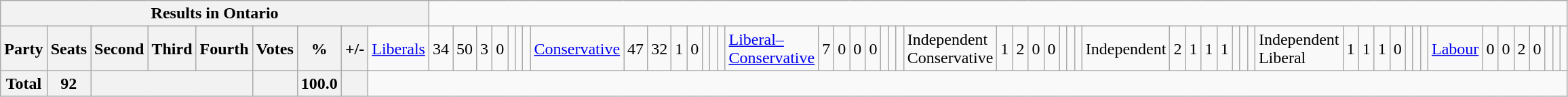<table class="wikitable">
<tr>
<th colspan=10>Results in Ontario</th>
</tr>
<tr>
<th colspan=2>Party</th>
<th>Seats</th>
<th>Second</th>
<th>Third</th>
<th>Fourth</th>
<th>Votes</th>
<th>%</th>
<th>+/-<br></th>
<td><a href='#'>Liberals</a></td>
<td align="right">34</td>
<td align="right">50</td>
<td align="right">3</td>
<td align="right">0</td>
<td align="right"></td>
<td align="right"></td>
<td align="right"><br></td>
<td><a href='#'>Conservative</a></td>
<td align="right">47</td>
<td align="right">32</td>
<td align="right">1</td>
<td align="right">0</td>
<td align="right"></td>
<td align="right"></td>
<td align="right"><br></td>
<td><a href='#'>Liberal–Conservative</a></td>
<td align="right">7</td>
<td align="right">0</td>
<td align="right">0</td>
<td align="right">0</td>
<td align="right"></td>
<td align="right"></td>
<td align="right"><br></td>
<td>Independent Conservative</td>
<td align="right">1</td>
<td align="right">2</td>
<td align="right">0</td>
<td align="right">0</td>
<td align="right"></td>
<td align="right"></td>
<td align="right"><br></td>
<td>Independent</td>
<td align="right">2</td>
<td align="right">1</td>
<td align="right">1</td>
<td align="right">1</td>
<td align="right"></td>
<td align="right"></td>
<td align="right"><br></td>
<td>Independent Liberal</td>
<td align="right">1</td>
<td align="right">1</td>
<td align="right">1</td>
<td align="right">0</td>
<td align="right"></td>
<td align="right"></td>
<td align="right"><br></td>
<td><a href='#'>Labour</a></td>
<td align="right">0</td>
<td align="right">0</td>
<td align="right">2</td>
<td align="right">0</td>
<td align="right"></td>
<td align="right"></td>
<td align="right"></td>
</tr>
<tr>
<th colspan="2">Total</th>
<th>92</th>
<th colspan="3"></th>
<th></th>
<th>100.0</th>
<th></th>
</tr>
</table>
